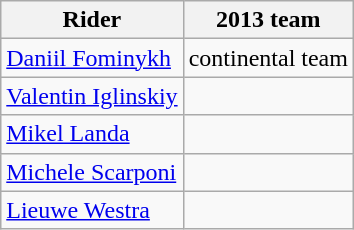<table class="wikitable">
<tr>
<th>Rider</th>
<th>2013 team</th>
</tr>
<tr>
<td><a href='#'>Daniil Fominykh</a></td>
<td> continental team</td>
</tr>
<tr>
<td><a href='#'>Valentin Iglinskiy</a></td>
<td></td>
</tr>
<tr>
<td><a href='#'>Mikel Landa</a></td>
<td></td>
</tr>
<tr>
<td><a href='#'>Michele Scarponi</a></td>
<td></td>
</tr>
<tr>
<td><a href='#'>Lieuwe Westra</a></td>
<td></td>
</tr>
</table>
